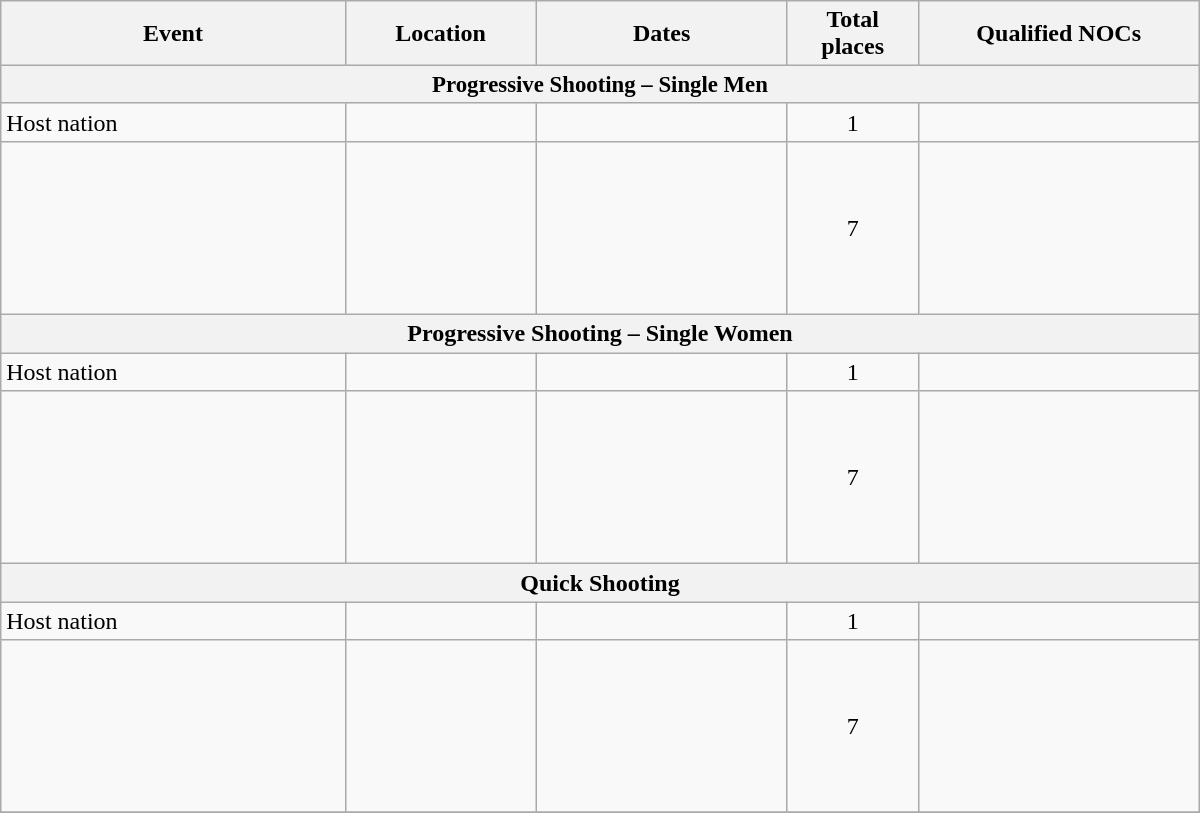<table class="wikitable" width=800>
<tr>
<th>Event</th>
<th width=120>Location</th>
<th width=160>Dates</th>
<th width=80>Total places</th>
<th width=180>Qualified NOCs</th>
</tr>
<tr style="font-size:95%;">
<th colspan=5>Progressive Shooting – Single Men</th>
</tr>
<tr>
<td>Host nation</td>
<td></td>
<td></td>
<td align="center">1</td>
<td></td>
</tr>
<tr>
<td></td>
<td></td>
<td></td>
<td align="center">7</td>
<td><br><br><br><br><br><br></td>
</tr>
<tr>
<th colspan=5>Progressive Shooting – Single Women</th>
</tr>
<tr>
<td>Host nation</td>
<td></td>
<td></td>
<td align="center">1</td>
<td></td>
</tr>
<tr>
<td></td>
<td></td>
<td></td>
<td align="center">7</td>
<td><br><br><br><br><br><br></td>
</tr>
<tr>
<th colspan=5>Quick Shooting</th>
</tr>
<tr>
<td>Host nation</td>
<td></td>
<td></td>
<td align="center">1</td>
<td></td>
</tr>
<tr>
<td></td>
<td></td>
<td></td>
<td align="center">7</td>
<td><br><br><br><br><br><br></td>
</tr>
<tr>
</tr>
</table>
